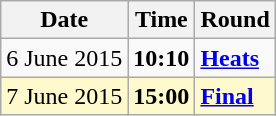<table class="wikitable">
<tr>
<th>Date</th>
<th>Time</th>
<th>Round</th>
</tr>
<tr>
<td>6 June 2015</td>
<td><strong>10:10</strong></td>
<td><strong><a href='#'>Heats</a></strong></td>
</tr>
<tr style=background:lemonchiffon>
<td>7 June 2015</td>
<td><strong>15:00</strong></td>
<td><strong><a href='#'>Final</a></strong></td>
</tr>
</table>
